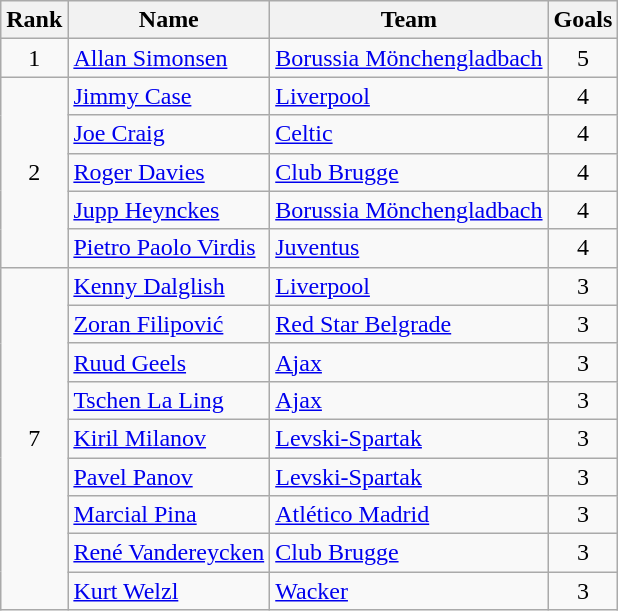<table class="wikitable" style="text-align:center">
<tr>
<th>Rank</th>
<th>Name</th>
<th>Team</th>
<th>Goals</th>
</tr>
<tr>
<td>1</td>
<td align="left"> <a href='#'>Allan Simonsen</a></td>
<td align="left"> <a href='#'>Borussia Mönchengladbach</a></td>
<td>5</td>
</tr>
<tr>
<td rowspan="5">2</td>
<td align="left"> <a href='#'>Jimmy Case</a></td>
<td align="left"> <a href='#'>Liverpool</a></td>
<td>4</td>
</tr>
<tr>
<td align="left"> <a href='#'>Joe Craig</a></td>
<td align="left"> <a href='#'>Celtic</a></td>
<td>4</td>
</tr>
<tr>
<td align="left"> <a href='#'>Roger Davies</a></td>
<td align="left"> <a href='#'>Club Brugge</a></td>
<td>4</td>
</tr>
<tr>
<td align="left"> <a href='#'>Jupp Heynckes</a></td>
<td align="left"> <a href='#'>Borussia Mönchengladbach</a></td>
<td>4</td>
</tr>
<tr>
<td align="left"> <a href='#'>Pietro Paolo Virdis</a></td>
<td align="left"> <a href='#'>Juventus</a></td>
<td>4</td>
</tr>
<tr>
<td rowspan="9">7</td>
<td align="left"> <a href='#'>Kenny Dalglish</a></td>
<td align="left"> <a href='#'>Liverpool</a></td>
<td>3</td>
</tr>
<tr>
<td align="left"> <a href='#'>Zoran Filipović</a></td>
<td align="left"> <a href='#'>Red Star Belgrade</a></td>
<td>3</td>
</tr>
<tr>
<td align="left"> <a href='#'>Ruud Geels</a></td>
<td align="left"> <a href='#'>Ajax</a></td>
<td>3</td>
</tr>
<tr>
<td align="left"> <a href='#'>Tschen La Ling</a></td>
<td align="left"> <a href='#'>Ajax</a></td>
<td>3</td>
</tr>
<tr>
<td align="left"> <a href='#'>Kiril Milanov</a></td>
<td align="left"> <a href='#'>Levski-Spartak</a></td>
<td>3</td>
</tr>
<tr>
<td align="left"> <a href='#'>Pavel Panov</a></td>
<td align="left"> <a href='#'>Levski-Spartak</a></td>
<td>3</td>
</tr>
<tr>
<td align="left"> <a href='#'>Marcial Pina</a></td>
<td align="left"> <a href='#'>Atlético Madrid</a></td>
<td>3</td>
</tr>
<tr>
<td align="left"> <a href='#'>René Vandereycken</a></td>
<td align="left"> <a href='#'>Club Brugge</a></td>
<td>3</td>
</tr>
<tr>
<td align="left"> <a href='#'>Kurt Welzl</a></td>
<td align="left"> <a href='#'>Wacker</a></td>
<td>3</td>
</tr>
</table>
